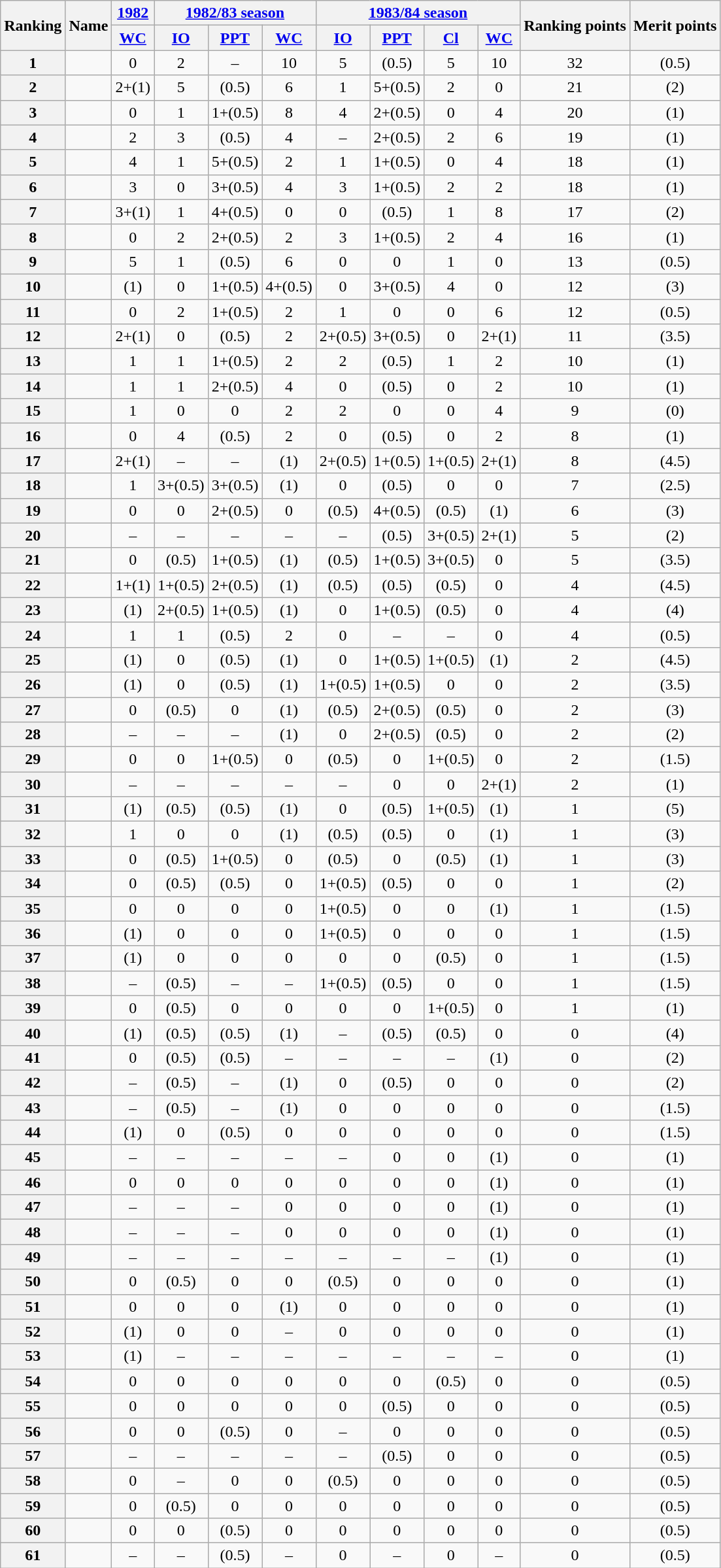<table class="wikitable sortable" style="text-align:center">
<tr>
<th scope=col rowspan=2>Ranking</th>
<th scope=col rowspan=2>Name</th>
<th><a href='#'>1982</a></th>
<th scope=colgroup colspan=3><a href='#'>1982/83 season</a></th>
<th scope=colgroup colspan=4><a href='#'>1983/84 season</a></th>
<th scope=col rowspan=2>Ranking points</th>
<th scope=col rowspan=2>Merit points</th>
</tr>
<tr>
<th scope=col><a href='#'>WC</a></th>
<th scope=col><a href='#'>IO</a></th>
<th scope=col><a href='#'>PPT</a></th>
<th scope=col><a href='#'>WC</a></th>
<th scope=col><a href='#'>IO</a></th>
<th scope=col><a href='#'>PPT</a></th>
<th scope=col><a href='#'>Cl</a></th>
<th scope=col><a href='#'>WC</a></th>
</tr>
<tr>
<th scope=row>1</th>
<td data-sort-value="Davis, Steve" align=left></td>
<td>0</td>
<td>2</td>
<td>–</td>
<td>10</td>
<td>5</td>
<td data-sort-value=0.5>(0.5)</td>
<td>5</td>
<td>10</td>
<td>32</td>
<td data-sort-value=0.5>(0.5)</td>
</tr>
<tr>
<th scope=row>2</th>
<td data-sort-value="Knowles, Tony" align=left></td>
<td>2+(1)</td>
<td>5</td>
<td data-sort-value=0.5>(0.5)</td>
<td>6</td>
<td>1</td>
<td>5+(0.5)</td>
<td>2</td>
<td>0</td>
<td>21</td>
<td data-sort-value=2>(2)</td>
</tr>
<tr>
<th scope=row>3</th>
<td data-sort-value="Thorburn, Cliff" align=left></td>
<td>0</td>
<td>1</td>
<td>1+(0.5)</td>
<td>8</td>
<td>4</td>
<td>2+(0.5)</td>
<td>0</td>
<td>4</td>
<td>20</td>
<td data-sort-value=0.99>(1)</td>
</tr>
<tr>
<th scope=row>4</th>
<td data-sort-value="Stevens, Kirk" align=left></td>
<td>2</td>
<td>3</td>
<td data-sort-value=0.5>(0.5)</td>
<td>4</td>
<td>–</td>
<td>2+(0.5)</td>
<td>2</td>
<td>6</td>
<td>19</td>
<td data-sort-value=0.99>(1)</td>
</tr>
<tr>
<th scope=row>5</th>
<td data-sort-value="Reardon, Ray" align=left></td>
<td>4</td>
<td>1</td>
<td>5+(0.5)</td>
<td>2</td>
<td>1</td>
<td>1+(0.5)</td>
<td>0</td>
<td>4</td>
<td>18</td>
<td data-sort-value=0.99>(1)</td>
</tr>
<tr>
<th scope=row>6</th>
<td data-sort-value="Charlton, Eddie" align=left></td>
<td>3</td>
<td>0</td>
<td>3+(0.5)</td>
<td>4</td>
<td>3</td>
<td>1+(0.5)</td>
<td>2</td>
<td>2</td>
<td>18</td>
<td data-sort-value=0.99>(1)</td>
</tr>
<tr>
<th scope=row>7</th>
<td data-sort-value="White, Jimmy" align=left></td>
<td>3+(1)</td>
<td>1</td>
<td>4+(0.5)</td>
<td>0</td>
<td>0</td>
<td data-sort-value=0.5>(0.5)</td>
<td>1</td>
<td>8</td>
<td>17</td>
<td data-sort-value=2>(2)</td>
</tr>
<tr>
<th scope=row>8</th>
<td data-sort-value="Griffiths, Tery" align=left></td>
<td>0</td>
<td>2</td>
<td>2+(0.5)</td>
<td>2</td>
<td>3</td>
<td>1+(0.5)</td>
<td>2</td>
<td>4</td>
<td>16</td>
<td data-sort-value=0.99>(1)</td>
</tr>
<tr>
<th scope=row>9</th>
<td data-sort-value="Higgins, Alex" align=left></td>
<td>5</td>
<td>1</td>
<td data-sort-value=0.5>(0.5)</td>
<td>6</td>
<td>0</td>
<td>0</td>
<td>1</td>
<td>0</td>
<td>13</td>
<td data-sort-value=0.5>(0.5)</td>
</tr>
<tr>
<th scope=row>10</th>
<td data-sort-value="Meo, Tony" align=left></td>
<td data-sort-value=0.99>(1)</td>
<td>0</td>
<td>1+(0.5)</td>
<td>4+(0.5)</td>
<td>0</td>
<td>3+(0.5)</td>
<td>4</td>
<td>0</td>
<td>12</td>
<td data-sort-value=3>(3)</td>
</tr>
<tr>
<th scope=row>11</th>
<td data-sort-value="Taylor, Dennis" align=left></td>
<td>0</td>
<td>2</td>
<td>1+(0.5)</td>
<td>2</td>
<td>1</td>
<td>0</td>
<td>0</td>
<td>6</td>
<td>12</td>
<td data-sort-value=0.5>(0.5)</td>
</tr>
<tr>
<th scope=row>12</th>
<td data-sort-value="Thorne, Willie" align=left></td>
<td>2+(1)</td>
<td>0</td>
<td data-sort-value=0.5>(0.5)</td>
<td>2</td>
<td>2+(0.5)</td>
<td>3+(0.5)</td>
<td>0</td>
<td>2+(1)</td>
<td>11</td>
<td data-sort-value=3.5>(3.5)</td>
</tr>
<tr>
<th scope=row>13</th>
<td data-sort-value="Spencer, John" align=left></td>
<td>1</td>
<td>1</td>
<td>1+(0.5)</td>
<td>2</td>
<td>2</td>
<td data-sort-value=0.5>(0.5)</td>
<td>1</td>
<td>2</td>
<td>10</td>
<td data-sort-value=0.99>(1)</td>
</tr>
<tr>
<th scope=row>14</th>
<td data-sort-value="Werbeniuk, Bill" align=left></td>
<td>1</td>
<td>1</td>
<td>2+(0.5)</td>
<td>4</td>
<td>0</td>
<td data-sort-value=0.5>(0.5)</td>
<td>0</td>
<td>2</td>
<td>10</td>
<td data-sort-value=0.99>(1)</td>
</tr>
<tr>
<th scope=row>15</th>
<td data-sort-value="Mountjoy, Doug" align=left></td>
<td>1</td>
<td>0</td>
<td>0</td>
<td>2</td>
<td>2</td>
<td>0</td>
<td>0</td>
<td>4</td>
<td>9</td>
<td data-sort-value=0.1>(0)</td>
</tr>
<tr>
<th scope=row>16</th>
<td data-sort-value="Taylor, David" align=left></td>
<td>0</td>
<td>4</td>
<td data-sort-value=0.5>(0.5)</td>
<td>2</td>
<td>0</td>
<td data-sort-value=0.5>(0.5)</td>
<td>0</td>
<td>2</td>
<td>8</td>
<td data-sort-value=0.99>(1)</td>
</tr>
<tr>
<th scope=row>17</th>
<td data-sort-value="Francisco, Silvino" align=left></td>
<td>2+(1)</td>
<td>–</td>
<td>–</td>
<td data-sort-value=0.99>(1)</td>
<td>2+(0.5)</td>
<td>1+(0.5)</td>
<td>1+(0.5)</td>
<td>2+(1)</td>
<td>8</td>
<td data-sort-value=4.5>(4.5)</td>
</tr>
<tr>
<th scope=row>18</th>
<td data-sort-value="Virgo, John" align=left></td>
<td>1</td>
<td>3+(0.5)</td>
<td>3+(0.5)</td>
<td data-sort-value=0.99>(1)</td>
<td>0</td>
<td data-sort-value=0.5>(0.5)</td>
<td>0</td>
<td>0</td>
<td>7</td>
<td data-sort-value=2.5>(2.5)</td>
</tr>
<tr>
<th scope=row>19</th>
<td data-sort-value="Johnson, Joe" align=left></td>
<td>0</td>
<td>0</td>
<td>2+(0.5)</td>
<td>0</td>
<td data-sort-value=0.5>(0.5)</td>
<td>4+(0.5)</td>
<td data-sort-value=0.5>(0.5)</td>
<td data-sort-value=0.99>(1)</td>
<td>6</td>
<td data-sort-value=3>(3)</td>
</tr>
<tr>
<th scope=row>20</th>
<td data-sort-value="Parrott, John" align=left></td>
<td>–</td>
<td>–</td>
<td>–</td>
<td>–</td>
<td>–</td>
<td data-sort-value=0.5>(0.5)</td>
<td>3+(0.5)</td>
<td>2+(1)</td>
<td>5</td>
<td data-sort-value=2>(2)</td>
</tr>
<tr>
<th scope=row>21</th>
<td data-sort-value="Wildman, Marl" align=left></td>
<td>0</td>
<td data-sort-value=0.5>(0.5)</td>
<td>1+(0.5)</td>
<td data-sort-value=0.99>(1)</td>
<td data-sort-value=0.5>(0.5)</td>
<td>1+(0.5)</td>
<td>3+(0.5)</td>
<td>0</td>
<td>5</td>
<td data-sort-value=3.5>(3.5)</td>
</tr>
<tr>
<th scope=row>22</th>
<td data-sort-value="Reynolds, Dean" align=left></td>
<td>1+(1)</td>
<td>1+(0.5)</td>
<td>2+(0.5)</td>
<td data-sort-value=0.99>(1)</td>
<td data-sort-value=0.5>(0.5)</td>
<td data-sort-value=0.5>(0.5)</td>
<td data-sort-value=0.5>(0.5)</td>
<td>0</td>
<td>4</td>
<td data-sort-value=4.5>(4.5)</td>
</tr>
<tr>
<th scope=row>23</th>
<td data-sort-value="Wilson, Cliff" align=left></td>
<td data-sort-value=0.99>(1)</td>
<td>2+(0.5)</td>
<td>1+(0.5)</td>
<td data-sort-value=0.99>(1)</td>
<td>0</td>
<td>1+(0.5)</td>
<td>(0.5)</td>
<td>0</td>
<td>4</td>
<td data-sort-value=4>(4)</td>
</tr>
<tr>
<th scope=row>24</th>
<td data-sort-value="Mans, Perrie" align=left></td>
<td>1</td>
<td>1</td>
<td data-sort-value=0.5>(0.5)</td>
<td>2</td>
<td>0</td>
<td>–</td>
<td>–</td>
<td>0</td>
<td>4</td>
<td data-sort-value=0.5>(0.5)</td>
</tr>
<tr>
<th scope=row>25</th>
<td data-sort-value="Hallett, Mike" align=left></td>
<td data-sort-value=0.99>(1)</td>
<td>0</td>
<td data-sort-value=0.5>(0.5)</td>
<td data-sort-value=0.99>(1)</td>
<td>0</td>
<td>1+(0.5)</td>
<td>1+(0.5)</td>
<td data-sort-value=0.99>(1)</td>
<td>2</td>
<td data-sort-value=4.5>(4.5)</td>
</tr>
<tr>
<th scope=row>26</th>
<td data-sort-value="Martin, Dave" align=left></td>
<td data-sort-value=0.99>(1)</td>
<td>0</td>
<td data-sort-value=0.5>(0.5)</td>
<td data-sort-value=0.99>(1)</td>
<td>1+(0.5)</td>
<td>1+(0.5)</td>
<td>0</td>
<td>0</td>
<td>2</td>
<td data-sort-value=3.5>(3.5)</td>
</tr>
<tr>
<th scope=row>27</th>
<td data-sort-value="Hughes, Eugene" align=left></td>
<td>0</td>
<td data-sort-value=0.5>(0.5)</td>
<td>0</td>
<td data-sort-value=0.99>(1)</td>
<td data-sort-value=0.5>(0.5)</td>
<td>2+(0.5)</td>
<td data-sort-value=0.5>(0.5)</td>
<td>0</td>
<td>2</td>
<td data-sort-value=3>(3)</td>
</tr>
<tr>
<th scope=row>28</th>
<td data-sort-value="Campbell, John"  align=left></td>
<td>–</td>
<td>–</td>
<td>–</td>
<td data-sort-value=0.99>(1)</td>
<td>0</td>
<td>2+(0.5)</td>
<td data-sort-value=0.5>(0.5)</td>
<td>0</td>
<td>2</td>
<td data-sort-value=2>(2)</td>
</tr>
<tr>
<th scope=row>29</th>
<td data-sort-value="MacLeod, Murdo" align=left></td>
<td>0</td>
<td>0</td>
<td>1+(0.5)</td>
<td>0</td>
<td data-sort-value=0.5>(0.5)</td>
<td>0</td>
<td>1+(0.5)</td>
<td>0</td>
<td>2</td>
<td data-sort-value=1.5>(1.5)</td>
</tr>
<tr>
<th scope=row>30</th>
<td data-sort-value="Foulds, Neal" align=left></td>
<td>–</td>
<td>–</td>
<td>–</td>
<td>–</td>
<td>–</td>
<td>0</td>
<td>0</td>
<td>2+(1)</td>
<td>2</td>
<td data-sort-value=0.99>(1)</td>
</tr>
<tr>
<th scope=row>31</th>
<td data-sort-value="Williams, Rex" align=left></td>
<td data-sort-value=0.99>(1)</td>
<td data-sort-value=0.5>(0.5)</td>
<td data-sort-value=0.5>(0.5)</td>
<td>(1)</td>
<td>0</td>
<td data-sort-value=0.5>(0.5)</td>
<td>1+(0.5)</td>
<td data-sort-value=0.99>(1)</td>
<td>1</td>
<td data-sort-value=5>(5)</td>
</tr>
<tr>
<th scope=row>32</th>
<td data-sort-value="Miles, Graham" align=left></td>
<td>1</td>
<td>0</td>
<td>0</td>
<td data-sort-value=0.99>(1)</td>
<td data-sort-value=0.5>(0.5)</td>
<td data-sort-value=0.5>(0.5)</td>
<td>0</td>
<td data-sort-value=0.99>(1)</td>
<td>1</td>
<td data-sort-value=3>(3)</td>
</tr>
<tr>
<th scope=row>33</th>
<td data-sort-value="Sinclair, Eddie"  align=left></td>
<td>0</td>
<td data-sort-value=0.5>(0.5)</td>
<td>1+(0.5)</td>
<td>0</td>
<td data-sort-value=0.5>(0.5)</td>
<td>0</td>
<td data-sort-value=0.5>(0.5)</td>
<td data-sort-value=0.99>(1)</td>
<td>1</td>
<td data-sort-value=3>(3)</td>
</tr>
<tr>
<th scope=row>34</th>
<td data-sort-value="Watterson, Mike"  align=left></td>
<td>0</td>
<td data-sort-value=0.5>(0.5)</td>
<td data-sort-value=0.5>(0.5)</td>
<td>0</td>
<td>1+(0.5)</td>
<td data-sort-value=0.5>(0.5)</td>
<td>0</td>
<td>0</td>
<td>1</td>
<td data-sort-value=2>(2)</td>
</tr>
<tr>
<th scope=row>35</th>
<td data-sort-value="Morra, Mario" align=left></td>
<td>0</td>
<td>0</td>
<td>0</td>
<td>0</td>
<td>1+(0.5)</td>
<td>0</td>
<td>0</td>
<td data-sort-value=0.99>(1)</td>
<td>1</td>
<td data-sort-value=1.5>(1.5)</td>
</tr>
<tr>
<th scope=row>36</th>
<td data-sort-value="Donnelly, Jim"  align=left></td>
<td data-sort-value=0.99>(1)</td>
<td>0</td>
<td>0</td>
<td>0</td>
<td>1+(0.5)</td>
<td>0</td>
<td>0</td>
<td>0</td>
<td>1</td>
<td data-sort-value=1.5>(1.5)</td>
</tr>
<tr>
<th scope=row>37</th>
<td data-sort-value="Fagan, Patsy" align=left></td>
<td data-sort-value=0.99>(1)</td>
<td>0</td>
<td>0</td>
<td>0</td>
<td>0</td>
<td>0</td>
<td data-sort-value=0.5>(0.5)</td>
<td>0</td>
<td>1</td>
<td data-sort-value=1.5>(1.5)</td>
</tr>
<tr>
<th scope=row>38</th>
<td data-sort-value="Scott, George" align=left></td>
<td>–</td>
<td data-sort-value=0.5>(0.5)</td>
<td>–</td>
<td>–</td>
<td>1+(0.5)</td>
<td data-sort-value=0.5>(0.5)</td>
<td>0</td>
<td>0</td>
<td>1</td>
<td data-sort-value=1.5>(1.5)</td>
</tr>
<tr>
<th scope=row>39</th>
<td data-sort-value="Rosoe, Colin" align=left></td>
<td>0</td>
<td data-sort-value=0.5>(0.5)</td>
<td>0</td>
<td>0</td>
<td>0</td>
<td>0</td>
<td>1+(0.5)</td>
<td>0</td>
<td>1</td>
<td data-sort-value=0.99>(1)</td>
</tr>
<tr>
<th scope=row>40</th>
<td data-sort-value="Meadowcroft, Jim" align=left></td>
<td data-sort-value=0.99>(1)</td>
<td data-sort-value=0.5>(0.5)</td>
<td data-sort-value=0.5>(0.5)</td>
<td>(1)</td>
<td>–</td>
<td data-sort-value=0.5>(0.5)</td>
<td data-sort-value=0.5>(0.5)</td>
<td>0</td>
<td>0</td>
<td data-sort-value=4>(4)</td>
</tr>
<tr>
<th scope=row>41</th>
<td data-sort-value="Wych, Jim" align=left></td>
<td>0</td>
<td data-sort-value=0.5>(0.5)</td>
<td data-sort-value=0.5>(0.5)</td>
<td>–</td>
<td>–</td>
<td>–</td>
<td>–</td>
<td data-sort-value=0.99>(1)</td>
<td>0</td>
<td data-sort-value=2>(2)</td>
</tr>
<tr>
<th scope=row>42</th>
<td data-sort-value="Fisher, Mick"  align=left></td>
<td>–</td>
<td data-sort-value=0.5>(0.5)</td>
<td>–</td>
<td data-sort-value=0.99>(1)</td>
<td>0</td>
<td data-sort-value=0.5>(0.5)</td>
<td>0</td>
<td>0</td>
<td>0</td>
<td data-sort-value=2>(2)</td>
</tr>
<tr>
<th scope=row>43</th>
<td data-sort-value="Dodd, Les" align=left></td>
<td>–</td>
<td data-sort-value=0.5>(0.5)</td>
<td>–</td>
<td data-sort-value=0.99>(1)</td>
<td>0</td>
<td>0</td>
<td>0</td>
<td>0</td>
<td>0</td>
<td data-sort-value=1.5>(1.5)</td>
</tr>
<tr>
<th scope=row>44</th>
<td data-sort-value="Fitzmaurice, Jack" align=left></td>
<td data-sort-value=0.99>(1)</td>
<td>0</td>
<td data-sort-value=0.5>(0.5)</td>
<td>0</td>
<td>0</td>
<td>0</td>
<td>0</td>
<td>0</td>
<td>0</td>
<td data-sort-value=1.5>(1.5)</td>
</tr>
<tr>
<th scope=row>45</th>
<td data-sort-value="Gauvreau, Marcel" align=left></td>
<td>–</td>
<td>–</td>
<td>–</td>
<td>–</td>
<td>–</td>
<td>0</td>
<td>0</td>
<td data-sort-value=0.99>(1)</td>
<td>0</td>
<td data-sort-value=0.99>(1)</td>
</tr>
<tr>
<th scope=row>46</th>
<td data-sort-value="Davis, Fred" align=left></td>
<td>0</td>
<td>0</td>
<td>0</td>
<td>0</td>
<td>0</td>
<td>0</td>
<td>0</td>
<td data-sort-value=0.99>(1)</td>
<td>0</td>
<td data-sort-value=0.99>(1)</td>
</tr>
<tr>
<th scope=row>47</th>
<td data-sort-value="Andrewartha, Roy" align=left></td>
<td>–</td>
<td>–</td>
<td>–</td>
<td>0</td>
<td>0</td>
<td>0</td>
<td>0</td>
<td data-sort-value=0.99>(1)</td>
<td>0</td>
<td data-sort-value=0.99>(1)</td>
</tr>
<tr>
<th scope=row>48</th>
<td data-sort-value="King, Warren" align=left></td>
<td>–</td>
<td>–</td>
<td>–</td>
<td>0</td>
<td>0</td>
<td>0</td>
<td>0</td>
<td data-sort-value=0.99>(1)</td>
<td>0</td>
<td data-sort-value=0.99>(1)</td>
</tr>
<tr>
<th scope=row>49</th>
<td data-sort-value="Mifsud, Paul" align=left></td>
<td>–</td>
<td>–</td>
<td>–</td>
<td>–</td>
<td>–</td>
<td>–</td>
<td>–</td>
<td data-sort-value=0.99>(1)</td>
<td>0</td>
<td data-sort-value=0.99>(1)</td>
</tr>
<tr>
<th scope=row>50</th>
<td data-sort-value="Edmonds, Ray" align=left></td>
<td>0</td>
<td data-sort-value=0.5>(0.5)</td>
<td>0</td>
<td>0</td>
<td data-sort-value=0.5>(0.5)</td>
<td>0</td>
<td>0</td>
<td>0</td>
<td>0</td>
<td data-sort-value=0.99>(1)</td>
</tr>
<tr>
<th scope=row>51</th>
<td data-sort-value="Black, Ian" align=left></td>
<td>0</td>
<td>0</td>
<td>0</td>
<td data-sort-value=0.99>(1)</td>
<td>0</td>
<td>0</td>
<td>0</td>
<td>0</td>
<td>0</td>
<td data-sort-value=0.99>(1)</td>
</tr>
<tr>
<th scope=row>52</th>
<td data-sort-value="Dunning, John" align=left></td>
<td data-sort-value=0.99>(1)</td>
<td>0</td>
<td>0</td>
<td>–</td>
<td>0</td>
<td>0</td>
<td>0</td>
<td>0</td>
<td>0</td>
<td data-sort-value=0.99>(1)</td>
</tr>
<tr>
<th scope=row>53</th>
<td data-sort-value="Bear, John"  align=left></td>
<td data-sort-value=0.99>(1)</td>
<td>–</td>
<td>–</td>
<td>–</td>
<td>–</td>
<td>–</td>
<td>–</td>
<td>–</td>
<td>0</td>
<td data-sort-value=0.99>(1)</td>
</tr>
<tr>
<th scope=row>54</th>
<td data-sort-value="McLauglin, Eddie" align=left></td>
<td>0</td>
<td>0</td>
<td>0</td>
<td>0</td>
<td>0</td>
<td>0</td>
<td data-sort-value=0.5>(0.5)</td>
<td>0</td>
<td>0</td>
<td data-sort-value=0.5>(0.5)</td>
</tr>
<tr>
<th scope=row>55</th>
<td data-sort-value="Murphy, Tommy" align=left></td>
<td>0</td>
<td>0</td>
<td>0</td>
<td>0</td>
<td>0</td>
<td data-sort-value=0.5>(0.5)</td>
<td>0</td>
<td>0</td>
<td>0</td>
<td data-sort-value=0.5>(0.5)</td>
</tr>
<tr>
<th scope=row>56</th>
<td data-sort-value="Jonik, Frank" align=left></td>
<td>0</td>
<td>0</td>
<td data-sort-value=0.5>(0.5)</td>
<td>0</td>
<td>–</td>
<td>0</td>
<td>0</td>
<td>0</td>
<td>0</td>
<td data-sort-value=0.5>(0.5)</td>
</tr>
<tr>
<th scope=row>57</th>
<td data-sort-value="Duggan, Steve" align=left></td>
<td>–</td>
<td>–</td>
<td>–</td>
<td>–</td>
<td>–</td>
<td data-sort-value=0.5>(0.5)</td>
<td>0</td>
<td>0</td>
<td>0</td>
<td data-sort-value=0.5>(0.5)</td>
</tr>
<tr>
<th scope=row>58</th>
<td data-sort-value="Morgan, Paddy" align=left></td>
<td>0</td>
<td>–</td>
<td>0</td>
<td>0</td>
<td data-sort-value=0.5>(0.5)</td>
<td>0</td>
<td>0</td>
<td>0</td>
<td>0</td>
<td data-sort-value=0.5>(0.5)</td>
</tr>
<tr>
<th scope=row>59</th>
<td data-sort-value="Kelly, Billy" align=left></td>
<td>0</td>
<td data-sort-value=0.5>(0.5)</td>
<td>0</td>
<td>0</td>
<td>0</td>
<td>0</td>
<td>0</td>
<td>0</td>
<td>0</td>
<td data-sort-value=0.5>(0.5)</td>
</tr>
<tr>
<th scope=row>60</th>
<td data-sort-value="Everton, Clive" align=left></td>
<td>0</td>
<td>0</td>
<td data-sort-value=0.5>(0.5)</td>
<td>0</td>
<td>0</td>
<td>0</td>
<td>0</td>
<td>0</td>
<td>0</td>
<td data-sort-value=0.5>(0.5)</td>
</tr>
<tr>
<th scope=row>61</th>
<td data-sort-value="Rea, Jackie" align=left></td>
<td>–</td>
<td>–</td>
<td data-sort-value=0.5>(0.5)</td>
<td>–</td>
<td>0</td>
<td>–</td>
<td>0</td>
<td>–</td>
<td>0</td>
<td data-sort-value=0.5>(0.5)</td>
</tr>
</table>
